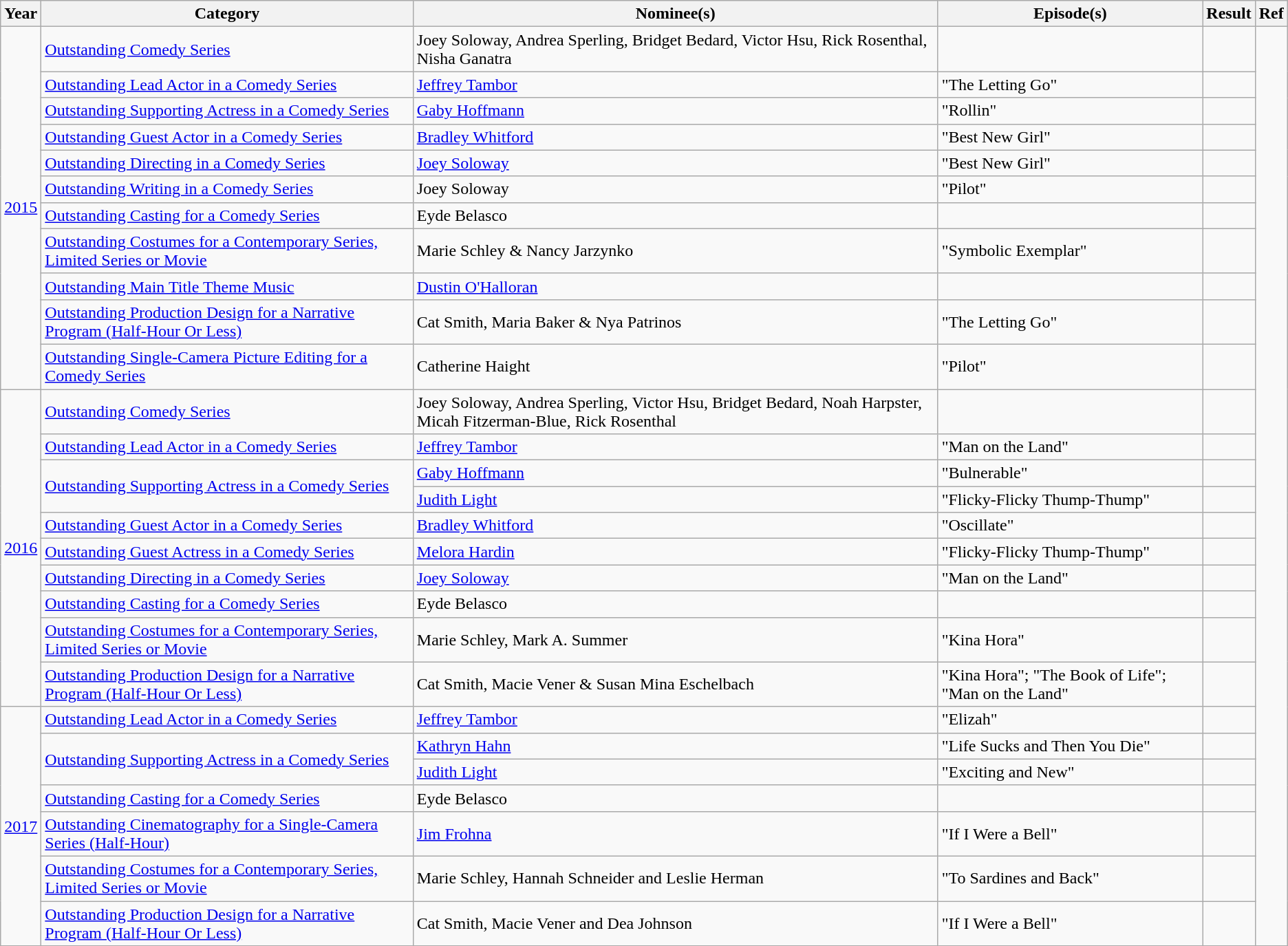<table class="wikitable">
<tr>
<th>Year</th>
<th>Category</th>
<th>Nominee(s)</th>
<th>Episode(s)</th>
<th>Result</th>
<th>Ref</th>
</tr>
<tr>
<td rowspan=11><a href='#'>2015</a></td>
<td><a href='#'>Outstanding Comedy Series</a></td>
<td>Joey Soloway, Andrea Sperling, Bridget Bedard, Victor Hsu, Rick Rosenthal, Nisha Ganatra</td>
<td></td>
<td></td>
<td rowspan=28></td>
</tr>
<tr>
<td><a href='#'>Outstanding Lead Actor in a Comedy Series</a></td>
<td><a href='#'>Jeffrey Tambor</a></td>
<td>"The Letting Go"</td>
<td></td>
</tr>
<tr>
<td><a href='#'>Outstanding Supporting Actress in a Comedy Series</a></td>
<td><a href='#'>Gaby Hoffmann</a></td>
<td>"Rollin"</td>
<td></td>
</tr>
<tr>
<td><a href='#'>Outstanding Guest Actor in a Comedy Series</a></td>
<td><a href='#'>Bradley Whitford</a></td>
<td>"Best New Girl"</td>
<td></td>
</tr>
<tr>
<td><a href='#'>Outstanding Directing in a Comedy Series</a></td>
<td><a href='#'>Joey Soloway</a></td>
<td>"Best New Girl"</td>
<td></td>
</tr>
<tr>
<td><a href='#'>Outstanding Writing in a Comedy Series</a></td>
<td>Joey Soloway</td>
<td>"Pilot"</td>
<td></td>
</tr>
<tr>
<td><a href='#'>Outstanding Casting for a Comedy Series</a></td>
<td>Eyde Belasco</td>
<td></td>
<td></td>
</tr>
<tr>
<td><a href='#'>Outstanding Costumes for a Contemporary Series, Limited Series or Movie</a></td>
<td>Marie Schley & Nancy Jarzynko</td>
<td>"Symbolic Exemplar"</td>
<td></td>
</tr>
<tr>
<td><a href='#'>Outstanding Main Title Theme Music</a></td>
<td><a href='#'>Dustin O'Halloran</a></td>
<td></td>
<td></td>
</tr>
<tr>
<td><a href='#'>Outstanding Production Design for a Narrative Program (Half-Hour Or Less)</a></td>
<td>Cat Smith, Maria Baker & Nya Patrinos</td>
<td>"The Letting Go"</td>
<td></td>
</tr>
<tr>
<td><a href='#'>Outstanding Single-Camera Picture Editing for a Comedy Series</a></td>
<td>Catherine Haight</td>
<td>"Pilot"</td>
<td></td>
</tr>
<tr>
<td rowspan=10><a href='#'>2016</a></td>
<td><a href='#'>Outstanding Comedy Series</a></td>
<td>Joey Soloway, Andrea Sperling, Victor Hsu, Bridget Bedard, Noah Harpster, Micah Fitzerman-Blue, Rick Rosenthal</td>
<td></td>
<td></td>
</tr>
<tr>
<td><a href='#'>Outstanding Lead Actor in a Comedy Series</a></td>
<td><a href='#'>Jeffrey Tambor</a></td>
<td>"Man on the Land"</td>
<td></td>
</tr>
<tr>
<td rowspan=2><a href='#'>Outstanding Supporting Actress in a Comedy Series</a></td>
<td><a href='#'>Gaby Hoffmann</a></td>
<td>"Bulnerable"</td>
<td></td>
</tr>
<tr>
<td><a href='#'>Judith Light</a></td>
<td>"Flicky-Flicky Thump-Thump"</td>
<td></td>
</tr>
<tr>
<td><a href='#'>Outstanding Guest Actor in a Comedy Series</a></td>
<td><a href='#'>Bradley Whitford</a></td>
<td>"Oscillate"</td>
<td></td>
</tr>
<tr>
<td><a href='#'>Outstanding Guest Actress in a Comedy Series</a></td>
<td><a href='#'>Melora Hardin</a></td>
<td>"Flicky-Flicky Thump-Thump"</td>
<td></td>
</tr>
<tr>
<td><a href='#'>Outstanding Directing in a Comedy Series</a></td>
<td><a href='#'>Joey Soloway</a></td>
<td>"Man on the Land"</td>
<td></td>
</tr>
<tr>
<td><a href='#'>Outstanding Casting for a Comedy Series</a></td>
<td>Eyde Belasco</td>
<td></td>
<td></td>
</tr>
<tr>
<td><a href='#'>Outstanding Costumes for a Contemporary Series, Limited Series or Movie</a></td>
<td>Marie Schley, Mark A. Summer</td>
<td>"Kina Hora"</td>
<td></td>
</tr>
<tr>
<td><a href='#'>Outstanding Production Design for a Narrative Program (Half-Hour Or Less)</a></td>
<td>Cat Smith, Macie Vener & Susan Mina Eschelbach</td>
<td>"Kina Hora"; "The Book of Life"; "Man on the Land"</td>
<td></td>
</tr>
<tr>
<td rowspan=7><a href='#'>2017</a></td>
<td><a href='#'>Outstanding Lead Actor in a Comedy Series</a></td>
<td><a href='#'>Jeffrey Tambor</a></td>
<td>"Elizah"</td>
<td></td>
</tr>
<tr>
<td rowspan=2><a href='#'>Outstanding Supporting Actress in a Comedy Series</a></td>
<td><a href='#'>Kathryn Hahn</a></td>
<td>"Life Sucks and Then You Die"</td>
<td></td>
</tr>
<tr>
<td><a href='#'>Judith Light</a></td>
<td>"Exciting and New"</td>
<td></td>
</tr>
<tr>
<td><a href='#'>Outstanding Casting for a Comedy Series</a></td>
<td>Eyde Belasco</td>
<td></td>
<td></td>
</tr>
<tr>
<td><a href='#'>Outstanding Cinematography for a Single-Camera Series (Half-Hour)</a></td>
<td><a href='#'>Jim Frohna</a></td>
<td>"If I Were a Bell"</td>
<td></td>
</tr>
<tr>
<td><a href='#'>Outstanding Costumes for a Contemporary Series, Limited Series or Movie</a></td>
<td>Marie Schley, Hannah Schneider and Leslie Herman</td>
<td>"To Sardines and Back"</td>
<td></td>
</tr>
<tr>
<td><a href='#'>Outstanding Production Design for a Narrative Program (Half-Hour Or Less)</a></td>
<td>Cat Smith, Macie Vener and Dea Johnson</td>
<td>"If I Were a Bell"</td>
<td></td>
</tr>
<tr>
</tr>
</table>
